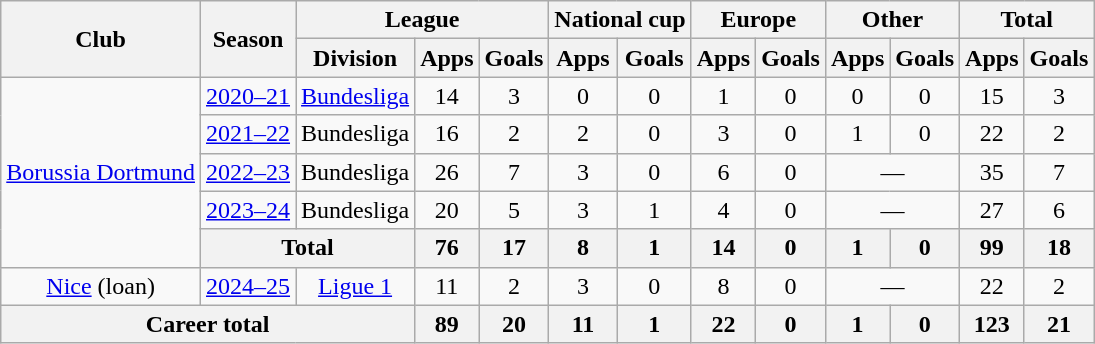<table class="wikitable" style="text-align: center;">
<tr>
<th rowspan="2">Club</th>
<th rowspan="2">Season</th>
<th colspan="3">League</th>
<th colspan="2">National cup</th>
<th colspan="2">Europe</th>
<th colspan="2">Other</th>
<th colspan="2">Total</th>
</tr>
<tr>
<th>Division</th>
<th>Apps</th>
<th>Goals</th>
<th>Apps</th>
<th>Goals</th>
<th>Apps</th>
<th>Goals</th>
<th>Apps</th>
<th>Goals</th>
<th>Apps</th>
<th>Goals</th>
</tr>
<tr>
<td rowspan="5"><a href='#'>Borussia Dortmund</a></td>
<td><a href='#'>2020–21</a></td>
<td><a href='#'>Bundesliga</a></td>
<td>14</td>
<td>3</td>
<td>0</td>
<td>0</td>
<td>1</td>
<td>0</td>
<td>0</td>
<td>0</td>
<td>15</td>
<td>3</td>
</tr>
<tr>
<td><a href='#'>2021–22</a></td>
<td>Bundesliga</td>
<td>16</td>
<td>2</td>
<td>2</td>
<td>0</td>
<td>3</td>
<td>0</td>
<td>1</td>
<td>0</td>
<td>22</td>
<td>2</td>
</tr>
<tr>
<td><a href='#'>2022–23</a></td>
<td>Bundesliga</td>
<td>26</td>
<td>7</td>
<td>3</td>
<td>0</td>
<td>6</td>
<td>0</td>
<td colspan="2">—</td>
<td>35</td>
<td>7</td>
</tr>
<tr>
<td><a href='#'>2023–24</a></td>
<td>Bundesliga</td>
<td>20</td>
<td>5</td>
<td>3</td>
<td>1</td>
<td>4</td>
<td>0</td>
<td colspan="2">—</td>
<td>27</td>
<td>6</td>
</tr>
<tr>
<th colspan="2">Total</th>
<th>76</th>
<th>17</th>
<th>8</th>
<th>1</th>
<th>14</th>
<th>0</th>
<th>1</th>
<th>0</th>
<th>99</th>
<th>18</th>
</tr>
<tr>
<td><a href='#'>Nice</a> (loan)</td>
<td><a href='#'>2024–25</a></td>
<td><a href='#'>Ligue 1</a></td>
<td>11</td>
<td>2</td>
<td>3</td>
<td>0</td>
<td>8</td>
<td>0</td>
<td colspan="2">—</td>
<td>22</td>
<td>2</td>
</tr>
<tr>
<th colspan="3">Career total</th>
<th>89</th>
<th>20</th>
<th>11</th>
<th>1</th>
<th>22</th>
<th>0</th>
<th>1</th>
<th>0</th>
<th>123</th>
<th>21</th>
</tr>
</table>
